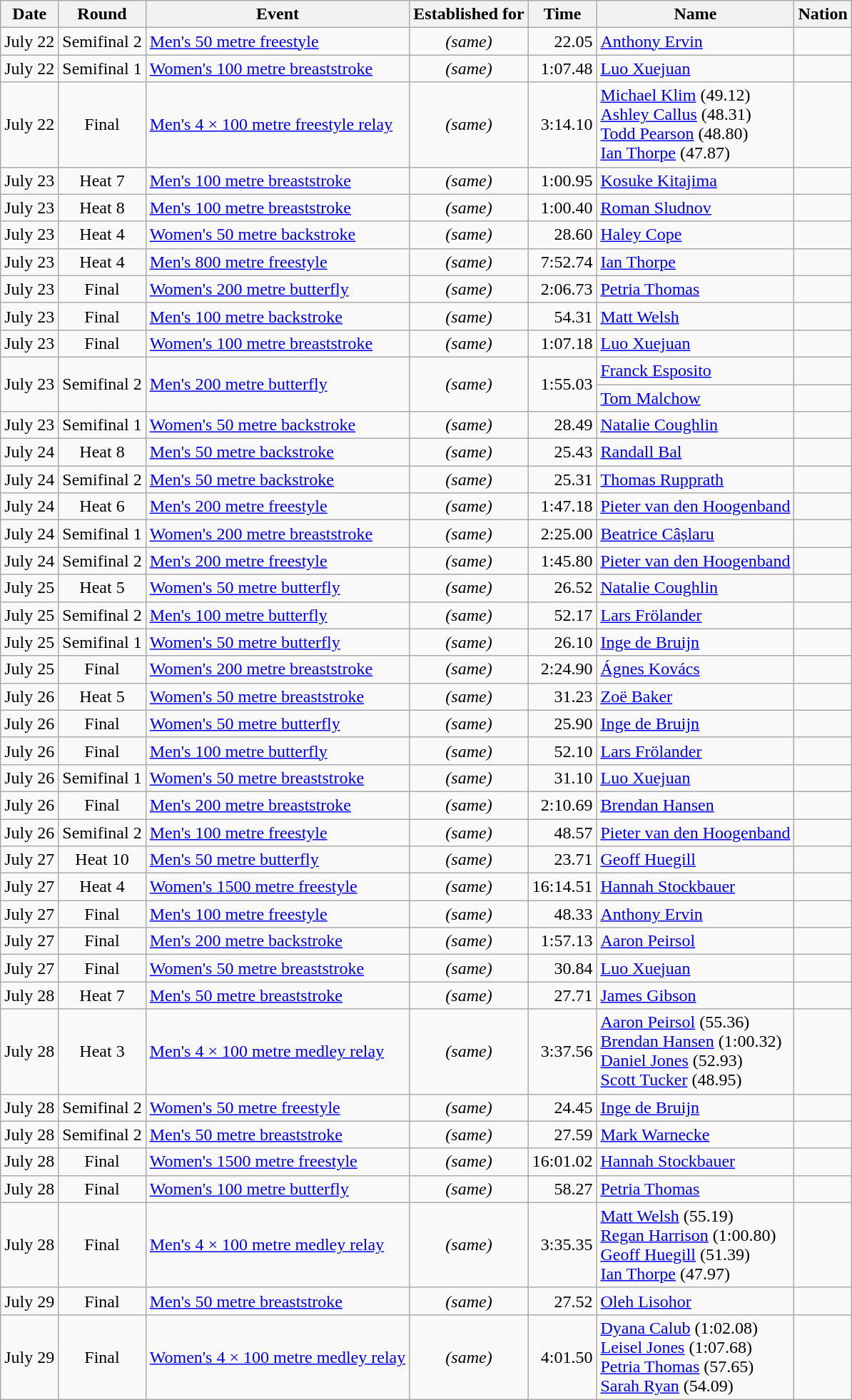<table class="wikitable">
<tr>
<th>Date</th>
<th>Round</th>
<th>Event</th>
<th>Established for</th>
<th>Time</th>
<th>Name</th>
<th>Nation</th>
</tr>
<tr>
<td>July 22</td>
<td style="text-align:center;">Semifinal 2</td>
<td><a href='#'>Men's 50 metre freestyle</a></td>
<td style="text-align:center;"><em>(same)</em></td>
<td align="right">22.05</td>
<td><a href='#'>Anthony Ervin</a></td>
<td></td>
</tr>
<tr>
<td>July 22</td>
<td style="text-align:center;">Semifinal 1</td>
<td><a href='#'>Women's 100 metre breaststroke</a></td>
<td style="text-align:center;"><em>(same)</em></td>
<td align="right">1:07.48</td>
<td><a href='#'>Luo Xuejuan</a></td>
<td></td>
</tr>
<tr>
<td>July 22</td>
<td style="text-align:center;">Final</td>
<td><a href='#'>Men's 4 × 100 metre freestyle relay</a></td>
<td style="text-align:center;"><em>(same)</em></td>
<td align="right">3:14.10</td>
<td><a href='#'>Michael Klim</a> (49.12)<br> <a href='#'>Ashley Callus</a> (48.31) <br><a href='#'>Todd Pearson</a> (48.80) <br> <a href='#'>Ian Thorpe</a> (47.87)</td>
<td></td>
</tr>
<tr>
<td>July 23</td>
<td style="text-align:center;">Heat 7</td>
<td><a href='#'>Men's 100 metre breaststroke</a></td>
<td style="text-align:center;"><em>(same)</em></td>
<td align="right">1:00.95</td>
<td><a href='#'>Kosuke Kitajima</a></td>
<td></td>
</tr>
<tr>
<td>July 23</td>
<td style="text-align:center;">Heat 8</td>
<td><a href='#'>Men's 100 metre breaststroke</a></td>
<td style="text-align:center;"><em>(same)</em></td>
<td align="right">1:00.40</td>
<td><a href='#'>Roman Sludnov</a></td>
<td></td>
</tr>
<tr>
<td>July 23</td>
<td style="text-align:center;">Heat 4</td>
<td><a href='#'>Women's 50 metre backstroke</a></td>
<td style="text-align:center;"><em>(same)</em></td>
<td align="right">28.60</td>
<td><a href='#'>Haley Cope</a></td>
<td></td>
</tr>
<tr>
<td>July 23</td>
<td style="text-align:center;">Heat 4</td>
<td><a href='#'>Men's 800 metre freestyle</a></td>
<td style="text-align:center;"><em>(same)</em></td>
<td align="right">7:52.74</td>
<td><a href='#'>Ian Thorpe</a></td>
<td></td>
</tr>
<tr>
<td>July 23</td>
<td style="text-align:center;">Final</td>
<td><a href='#'>Women's 200 metre butterfly</a></td>
<td style="text-align:center;"><em>(same)</em></td>
<td align="right">2:06.73</td>
<td><a href='#'>Petria Thomas</a></td>
<td></td>
</tr>
<tr>
<td>July 23</td>
<td style="text-align:center;">Final</td>
<td><a href='#'>Men's 100 metre backstroke</a></td>
<td style="text-align:center;"><em>(same)</em></td>
<td align="right">54.31</td>
<td><a href='#'>Matt Welsh</a></td>
<td></td>
</tr>
<tr>
<td>July 23</td>
<td style="text-align:center;">Final</td>
<td><a href='#'>Women's 100 metre breaststroke</a></td>
<td style="text-align:center;"><em>(same)</em></td>
<td align="right">1:07.18</td>
<td><a href='#'>Luo Xuejuan</a></td>
<td></td>
</tr>
<tr>
<td rowspan="2">July 23</td>
<td rowspan="2" style="text-align:center;">Semifinal 2</td>
<td rowspan="2"><a href='#'>Men's 200 metre butterfly</a></td>
<td rowspan="2" style="text-align:center;"><em>(same)</em></td>
<td rowspan="2" align="right">1:55.03</td>
<td><a href='#'>Franck Esposito</a></td>
<td></td>
</tr>
<tr>
<td><a href='#'>Tom Malchow</a></td>
<td></td>
</tr>
<tr>
<td>July 23</td>
<td style="text-align:center;">Semifinal 1</td>
<td><a href='#'>Women's 50 metre backstroke</a></td>
<td style="text-align:center;"><em>(same)</em></td>
<td align="right">28.49</td>
<td><a href='#'>Natalie Coughlin</a></td>
<td></td>
</tr>
<tr>
<td>July 24</td>
<td style="text-align:center;">Heat 8</td>
<td><a href='#'>Men's 50 metre backstroke</a></td>
<td style="text-align:center;"><em>(same)</em></td>
<td align="right">25.43</td>
<td><a href='#'>Randall Bal</a></td>
<td></td>
</tr>
<tr>
<td>July 24</td>
<td style="text-align:center;">Semifinal 2</td>
<td><a href='#'>Men's 50 metre backstroke</a></td>
<td style="text-align:center;"><em>(same)</em></td>
<td align="right">25.31</td>
<td><a href='#'>Thomas Rupprath</a></td>
<td></td>
</tr>
<tr>
<td>July 24</td>
<td style="text-align:center;">Heat 6</td>
<td><a href='#'>Men's 200 metre freestyle</a></td>
<td style="text-align:center;"><em>(same)</em></td>
<td align="right">1:47.18</td>
<td><a href='#'>Pieter van den Hoogenband</a></td>
<td></td>
</tr>
<tr>
<td>July 24</td>
<td style="text-align:center;">Semifinal 1</td>
<td><a href='#'>Women's 200 metre breaststroke</a></td>
<td style="text-align:center;"><em>(same)</em></td>
<td align="right">2:25.00</td>
<td><a href='#'>Beatrice Câșlaru</a></td>
<td></td>
</tr>
<tr>
<td>July 24</td>
<td style="text-align:center;">Semifinal 2</td>
<td><a href='#'>Men's 200 metre freestyle</a></td>
<td style="text-align:center;"><em>(same)</em></td>
<td align="right">1:45.80</td>
<td><a href='#'>Pieter van den Hoogenband</a></td>
<td></td>
</tr>
<tr>
<td>July 25</td>
<td style="text-align:center;">Heat 5</td>
<td><a href='#'>Women's 50 metre butterfly</a></td>
<td style="text-align:center;"><em>(same)</em></td>
<td align="right">26.52</td>
<td><a href='#'>Natalie Coughlin</a></td>
<td></td>
</tr>
<tr>
<td>July 25</td>
<td style="text-align:center;">Semifinal 2</td>
<td><a href='#'>Men's 100 metre butterfly</a></td>
<td style="text-align:center;"><em>(same)</em></td>
<td align="right">52.17</td>
<td><a href='#'>Lars Frölander</a></td>
<td></td>
</tr>
<tr>
<td>July 25</td>
<td style="text-align:center;">Semifinal 1</td>
<td><a href='#'>Women's 50 metre butterfly</a></td>
<td style="text-align:center;"><em>(same)</em></td>
<td align="right">26.10</td>
<td><a href='#'>Inge de Bruijn</a></td>
<td></td>
</tr>
<tr>
<td>July 25</td>
<td style="text-align:center;">Final</td>
<td><a href='#'>Women's 200 metre breaststroke</a></td>
<td style="text-align:center;"><em>(same)</em></td>
<td align="right">2:24.90</td>
<td><a href='#'>Ágnes Kovács</a></td>
<td></td>
</tr>
<tr>
<td>July 26</td>
<td style="text-align:center;">Heat 5</td>
<td><a href='#'>Women's 50 metre breaststroke</a></td>
<td style="text-align:center;"><em>(same)</em></td>
<td align="right">31.23</td>
<td><a href='#'>Zoë Baker</a></td>
<td></td>
</tr>
<tr>
<td>July 26</td>
<td style="text-align:center;">Final</td>
<td><a href='#'>Women's 50 metre butterfly</a></td>
<td style="text-align:center;"><em>(same)</em></td>
<td align="right">25.90</td>
<td><a href='#'>Inge de Bruijn</a></td>
<td></td>
</tr>
<tr>
<td>July 26</td>
<td style="text-align:center;">Final</td>
<td><a href='#'>Men's 100 metre butterfly</a></td>
<td style="text-align:center;"><em>(same)</em></td>
<td align="right">52.10</td>
<td><a href='#'>Lars Frölander</a></td>
<td></td>
</tr>
<tr>
<td>July 26</td>
<td style="text-align:center;">Semifinal 1</td>
<td><a href='#'>Women's 50 metre breaststroke</a></td>
<td style="text-align:center;"><em>(same)</em></td>
<td align="right">31.10</td>
<td><a href='#'>Luo Xuejuan</a></td>
<td></td>
</tr>
<tr>
<td>July 26</td>
<td style="text-align:center;">Final</td>
<td><a href='#'>Men's 200 metre breaststroke</a></td>
<td style="text-align:center;"><em>(same)</em></td>
<td align="right">2:10.69</td>
<td><a href='#'>Brendan Hansen</a></td>
<td></td>
</tr>
<tr>
<td>July 26</td>
<td style="text-align:center;">Semifinal 2</td>
<td><a href='#'>Men's 100 metre freestyle</a></td>
<td style="text-align:center;"><em>(same)</em></td>
<td align="right">48.57</td>
<td><a href='#'>Pieter van den Hoogenband</a></td>
<td></td>
</tr>
<tr>
<td>July 27</td>
<td style="text-align:center;">Heat 10</td>
<td><a href='#'>Men's 50 metre butterfly</a></td>
<td style="text-align:center;"><em>(same)</em></td>
<td align="right">23.71</td>
<td><a href='#'>Geoff Huegill</a></td>
<td></td>
</tr>
<tr>
<td>July 27</td>
<td style="text-align:center;">Heat 4</td>
<td><a href='#'>Women's 1500 metre freestyle</a></td>
<td style="text-align:center;"><em>(same)</em></td>
<td align="right">16:14.51</td>
<td><a href='#'>Hannah Stockbauer</a></td>
<td></td>
</tr>
<tr>
<td>July 27</td>
<td style="text-align:center;">Final</td>
<td><a href='#'>Men's 100 metre freestyle</a></td>
<td style="text-align:center;"><em>(same)</em></td>
<td align="right">48.33</td>
<td><a href='#'>Anthony Ervin</a></td>
<td></td>
</tr>
<tr>
<td>July 27</td>
<td style="text-align:center;">Final</td>
<td><a href='#'>Men's 200 metre backstroke</a></td>
<td style="text-align:center;"><em>(same)</em></td>
<td align="right">1:57.13</td>
<td><a href='#'>Aaron Peirsol</a></td>
<td></td>
</tr>
<tr>
<td>July 27</td>
<td style="text-align:center;">Final</td>
<td><a href='#'>Women's 50 metre breaststroke</a></td>
<td style="text-align:center;"><em>(same)</em></td>
<td align="right">30.84</td>
<td><a href='#'>Luo Xuejuan</a></td>
<td></td>
</tr>
<tr>
<td>July 28</td>
<td style="text-align:center;">Heat 7</td>
<td><a href='#'>Men's 50 metre breaststroke</a></td>
<td style="text-align:center;"><em>(same)</em></td>
<td align="right">27.71</td>
<td><a href='#'>James Gibson</a></td>
<td></td>
</tr>
<tr>
<td>July 28</td>
<td style="text-align:center;">Heat 3</td>
<td><a href='#'>Men's 4 × 100 metre medley relay</a></td>
<td style="text-align:center;"><em>(same)</em></td>
<td align="right">3:37.56</td>
<td><a href='#'>Aaron Peirsol</a> (55.36)<br> <a href='#'>Brendan Hansen</a> (1:00.32) <br><a href='#'>Daniel Jones</a> (52.93) <br> <a href='#'>Scott Tucker</a> (48.95)</td>
<td></td>
</tr>
<tr>
<td>July 28</td>
<td style="text-align:center;">Semifinal 2</td>
<td><a href='#'>Women's 50 metre freestyle</a></td>
<td style="text-align:center;"><em>(same)</em></td>
<td align="right">24.45</td>
<td><a href='#'>Inge de Bruijn</a></td>
<td></td>
</tr>
<tr>
<td>July 28</td>
<td style="text-align:center;">Semifinal 2</td>
<td><a href='#'>Men's 50 metre breaststroke</a></td>
<td style="text-align:center;"><em>(same)</em></td>
<td align="right">27.59</td>
<td><a href='#'>Mark Warnecke</a></td>
<td></td>
</tr>
<tr>
<td>July 28</td>
<td style="text-align:center;">Final</td>
<td><a href='#'>Women's 1500 metre freestyle</a></td>
<td style="text-align:center;"><em>(same)</em></td>
<td align="right">16:01.02</td>
<td><a href='#'>Hannah Stockbauer</a></td>
<td></td>
</tr>
<tr>
<td>July 28</td>
<td style="text-align:center;">Final</td>
<td><a href='#'>Women's 100 metre butterfly</a></td>
<td style="text-align:center;"><em>(same)</em></td>
<td align="right">58.27</td>
<td><a href='#'>Petria Thomas</a></td>
<td></td>
</tr>
<tr>
<td>July 28</td>
<td style="text-align:center;">Final</td>
<td><a href='#'>Men's 4 × 100 metre medley relay</a></td>
<td style="text-align:center;"><em>(same)</em></td>
<td align="right">3:35.35</td>
<td><a href='#'>Matt Welsh</a> (55.19)<br> <a href='#'>Regan Harrison</a> (1:00.80) <br><a href='#'>Geoff Huegill</a> (51.39) <br> <a href='#'>Ian Thorpe</a> (47.97)</td>
<td></td>
</tr>
<tr>
<td>July 29</td>
<td style="text-align:center;">Final</td>
<td><a href='#'>Men's 50 metre breaststroke</a></td>
<td style="text-align:center;"><em>(same)</em></td>
<td align="right">27.52</td>
<td><a href='#'>Oleh Lisohor</a></td>
<td></td>
</tr>
<tr>
<td>July 29</td>
<td style="text-align:center;">Final</td>
<td><a href='#'>Women's 4 × 100 metre medley relay</a></td>
<td style="text-align:center;"><em>(same)</em></td>
<td align="right">4:01.50</td>
<td><a href='#'>Dyana Calub</a> (1:02.08)<br> <a href='#'>Leisel Jones</a> (1:07.68) <br><a href='#'>Petria Thomas</a> (57.65) <br> <a href='#'>Sarah Ryan</a> (54.09)</td>
<td></td>
</tr>
</table>
